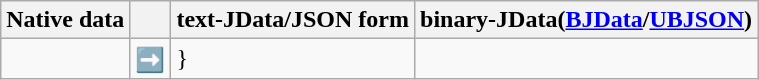<table class="wikitable tpl-blanktable">
<tr>
<th>Native data</th>
<th></th>
<th>text-JData/JSON form</th>
<th>binary-JData(<a href='#'>BJData</a>/<a href='#'>UBJSON</a>)</th>
</tr>
<tr>
<td></td>
<td>➡️</td>
<td>}</td>
<td></td>
</tr>
</table>
